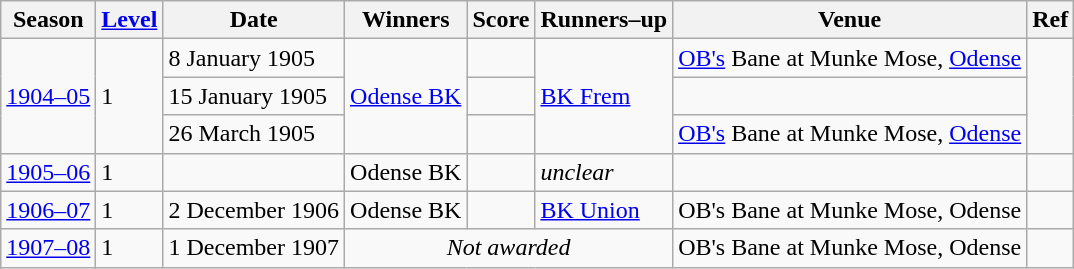<table class="sortable wikitable plainrowheaders">
<tr>
<th>Season</th>
<th><a href='#'>Level</a></th>
<th>Date</th>
<th>Winners</th>
<th>Score</th>
<th>Runners–up</th>
<th>Venue</th>
<th>Ref</th>
</tr>
<tr>
<td rowspan="3"><a href='#'>1904–05</a></td>
<td rowspan="3">1</td>
<td>8 January 1905</td>
<td rowspan="3"><a href='#'>Odense BK</a></td>
<td></td>
<td rowspan="3"><a href='#'>BK Frem</a></td>
<td><a href='#'>OB's</a> Bane at Munke Mose, <a href='#'>Odense</a></td>
<td rowspan="3"><br></td>
</tr>
<tr>
<td>15 January 1905</td>
<td></td>
<td></td>
</tr>
<tr>
<td>26 March 1905</td>
<td></td>
<td><a href='#'>OB's</a> Bane at Munke Mose, <a href='#'>Odense</a></td>
</tr>
<tr>
<td><a href='#'>1905–06</a></td>
<td>1</td>
<td></td>
<td>Odense BK</td>
<td></td>
<td><em>unclear</em></td>
<td></td>
<td></td>
</tr>
<tr>
<td><a href='#'>1906–07</a></td>
<td>1</td>
<td>2 December 1906</td>
<td>Odense BK</td>
<td></td>
<td><a href='#'>BK Union</a></td>
<td>OB's Bane at Munke Mose, Odense</td>
<td></td>
</tr>
<tr>
<td><a href='#'>1907–08</a></td>
<td>1</td>
<td>1 December 1907</td>
<td colspan="3" style="text-align:center;"><em>Not awarded</em></td>
<td>OB's Bane at Munke Mose, Odense</td>
<td></td>
</tr>
</table>
